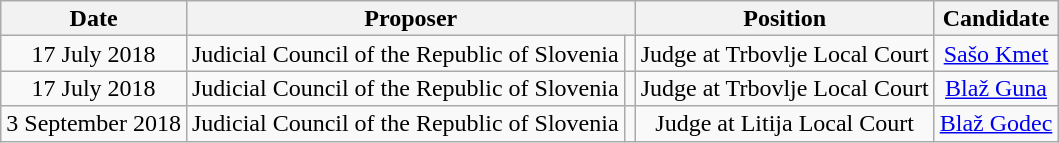<table class="wikitable" style="line-height:16px; text-align: center;">
<tr>
<th>Date</th>
<th colspan="2">Proposer</th>
<th>Position</th>
<th>Candidate</th>
</tr>
<tr>
<td>17 July 2018</td>
<td>Judicial Council of the Republic of Slovenia</td>
<td></td>
<td>Judge at Trbovlje Local Court</td>
<td><a href='#'>Sašo Kmet</a></td>
</tr>
<tr>
<td>17 July 2018</td>
<td>Judicial Council of the Republic of Slovenia</td>
<td></td>
<td>Judge at Trbovlje Local Court</td>
<td><a href='#'>Blaž Guna</a></td>
</tr>
<tr>
<td>3 September 2018</td>
<td>Judicial Council of the Republic of Slovenia</td>
<td></td>
<td>Judge at Litija Local Court</td>
<td><a href='#'>Blaž Godec</a></td>
</tr>
</table>
